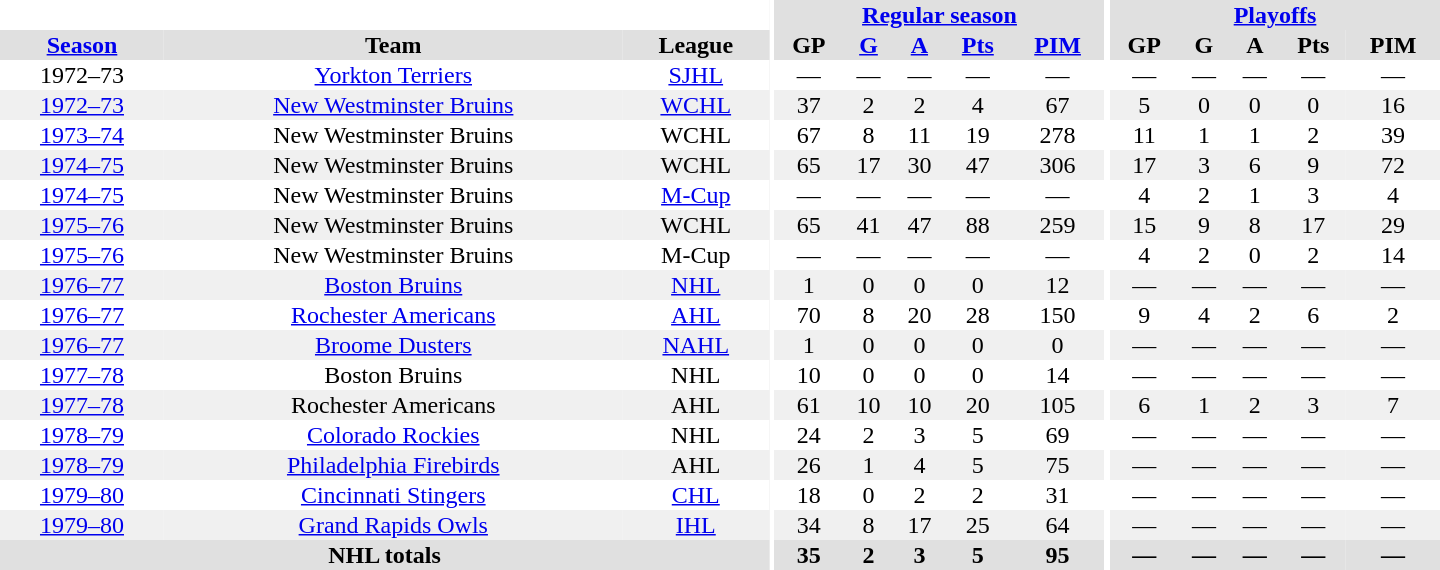<table border="0" cellpadding="1" cellspacing="0" style="text-align:center; width:60em">
<tr bgcolor="#e0e0e0">
<th colspan="3" bgcolor="#ffffff"></th>
<th rowspan="100" bgcolor="#ffffff"></th>
<th colspan="5"><a href='#'>Regular season</a></th>
<th rowspan="100" bgcolor="#ffffff"></th>
<th colspan="5"><a href='#'>Playoffs</a></th>
</tr>
<tr bgcolor="#e0e0e0">
<th><a href='#'>Season</a></th>
<th>Team</th>
<th>League</th>
<th>GP</th>
<th><a href='#'>G</a></th>
<th><a href='#'>A</a></th>
<th><a href='#'>Pts</a></th>
<th><a href='#'>PIM</a></th>
<th>GP</th>
<th>G</th>
<th>A</th>
<th>Pts</th>
<th>PIM</th>
</tr>
<tr>
<td>1972–73</td>
<td><a href='#'>Yorkton Terriers</a></td>
<td><a href='#'>SJHL</a></td>
<td>—</td>
<td>—</td>
<td>—</td>
<td>—</td>
<td>—</td>
<td>—</td>
<td>—</td>
<td>—</td>
<td>—</td>
<td>—</td>
</tr>
<tr bgcolor="#f0f0f0">
<td><a href='#'>1972–73</a></td>
<td><a href='#'>New Westminster Bruins</a></td>
<td><a href='#'>WCHL</a></td>
<td>37</td>
<td>2</td>
<td>2</td>
<td>4</td>
<td>67</td>
<td>5</td>
<td>0</td>
<td>0</td>
<td>0</td>
<td>16</td>
</tr>
<tr>
<td><a href='#'>1973–74</a></td>
<td>New Westminster Bruins</td>
<td>WCHL</td>
<td>67</td>
<td>8</td>
<td>11</td>
<td>19</td>
<td>278</td>
<td>11</td>
<td>1</td>
<td>1</td>
<td>2</td>
<td>39</td>
</tr>
<tr bgcolor="#f0f0f0">
<td><a href='#'>1974–75</a></td>
<td>New Westminster Bruins</td>
<td>WCHL</td>
<td>65</td>
<td>17</td>
<td>30</td>
<td>47</td>
<td>306</td>
<td>17</td>
<td>3</td>
<td>6</td>
<td>9</td>
<td>72</td>
</tr>
<tr>
<td><a href='#'>1974–75</a></td>
<td>New Westminster Bruins</td>
<td><a href='#'>M-Cup</a></td>
<td>—</td>
<td>—</td>
<td>—</td>
<td>—</td>
<td>—</td>
<td>4</td>
<td>2</td>
<td>1</td>
<td>3</td>
<td>4</td>
</tr>
<tr bgcolor="#f0f0f0">
<td><a href='#'>1975–76</a></td>
<td>New Westminster Bruins</td>
<td>WCHL</td>
<td>65</td>
<td>41</td>
<td>47</td>
<td>88</td>
<td>259</td>
<td>15</td>
<td>9</td>
<td>8</td>
<td>17</td>
<td>29</td>
</tr>
<tr>
<td><a href='#'>1975–76</a></td>
<td>New Westminster Bruins</td>
<td Memorial Cup>M-Cup</td>
<td>—</td>
<td>—</td>
<td>—</td>
<td>—</td>
<td>—</td>
<td>4</td>
<td>2</td>
<td>0</td>
<td>2</td>
<td>14</td>
</tr>
<tr bgcolor="#f0f0f0">
<td><a href='#'>1976–77</a></td>
<td><a href='#'>Boston Bruins</a></td>
<td><a href='#'>NHL</a></td>
<td>1</td>
<td>0</td>
<td>0</td>
<td>0</td>
<td>12</td>
<td>—</td>
<td>—</td>
<td>—</td>
<td>—</td>
<td>—</td>
</tr>
<tr>
<td><a href='#'>1976–77</a></td>
<td><a href='#'>Rochester Americans</a></td>
<td><a href='#'>AHL</a></td>
<td>70</td>
<td>8</td>
<td>20</td>
<td>28</td>
<td>150</td>
<td>9</td>
<td>4</td>
<td>2</td>
<td>6</td>
<td>2</td>
</tr>
<tr bgcolor="#f0f0f0">
<td><a href='#'>1976–77</a></td>
<td><a href='#'>Broome Dusters</a></td>
<td><a href='#'>NAHL</a></td>
<td>1</td>
<td>0</td>
<td>0</td>
<td>0</td>
<td>0</td>
<td>—</td>
<td>—</td>
<td>—</td>
<td>—</td>
<td>—</td>
</tr>
<tr>
<td><a href='#'>1977–78</a></td>
<td>Boston Bruins</td>
<td>NHL</td>
<td>10</td>
<td>0</td>
<td>0</td>
<td>0</td>
<td>14</td>
<td>—</td>
<td>—</td>
<td>—</td>
<td>—</td>
<td>—</td>
</tr>
<tr bgcolor="#f0f0f0">
<td><a href='#'>1977–78</a></td>
<td>Rochester Americans</td>
<td>AHL</td>
<td>61</td>
<td>10</td>
<td>10</td>
<td>20</td>
<td>105</td>
<td>6</td>
<td>1</td>
<td>2</td>
<td>3</td>
<td>7</td>
</tr>
<tr>
<td><a href='#'>1978–79</a></td>
<td><a href='#'>Colorado Rockies</a></td>
<td>NHL</td>
<td>24</td>
<td>2</td>
<td>3</td>
<td>5</td>
<td>69</td>
<td>—</td>
<td>—</td>
<td>—</td>
<td>—</td>
<td>—</td>
</tr>
<tr bgcolor="#f0f0f0">
<td><a href='#'>1978–79</a></td>
<td><a href='#'>Philadelphia Firebirds</a></td>
<td>AHL</td>
<td>26</td>
<td>1</td>
<td>4</td>
<td>5</td>
<td>75</td>
<td>—</td>
<td>—</td>
<td>—</td>
<td>—</td>
<td>—</td>
</tr>
<tr>
<td><a href='#'>1979–80</a></td>
<td><a href='#'>Cincinnati Stingers</a></td>
<td><a href='#'>CHL</a></td>
<td>18</td>
<td>0</td>
<td>2</td>
<td>2</td>
<td>31</td>
<td>—</td>
<td>—</td>
<td>—</td>
<td>—</td>
<td>—</td>
</tr>
<tr bgcolor="#f0f0f0">
<td><a href='#'>1979–80</a></td>
<td><a href='#'>Grand Rapids Owls</a></td>
<td><a href='#'>IHL</a></td>
<td>34</td>
<td>8</td>
<td>17</td>
<td>25</td>
<td>64</td>
<td>—</td>
<td>—</td>
<td>—</td>
<td>—</td>
<td>—</td>
</tr>
<tr bgcolor="#e0e0e0">
<th colspan="3">NHL totals</th>
<th>35</th>
<th>2</th>
<th>3</th>
<th>5</th>
<th>95</th>
<th>—</th>
<th>—</th>
<th>—</th>
<th>—</th>
<th>—</th>
</tr>
</table>
